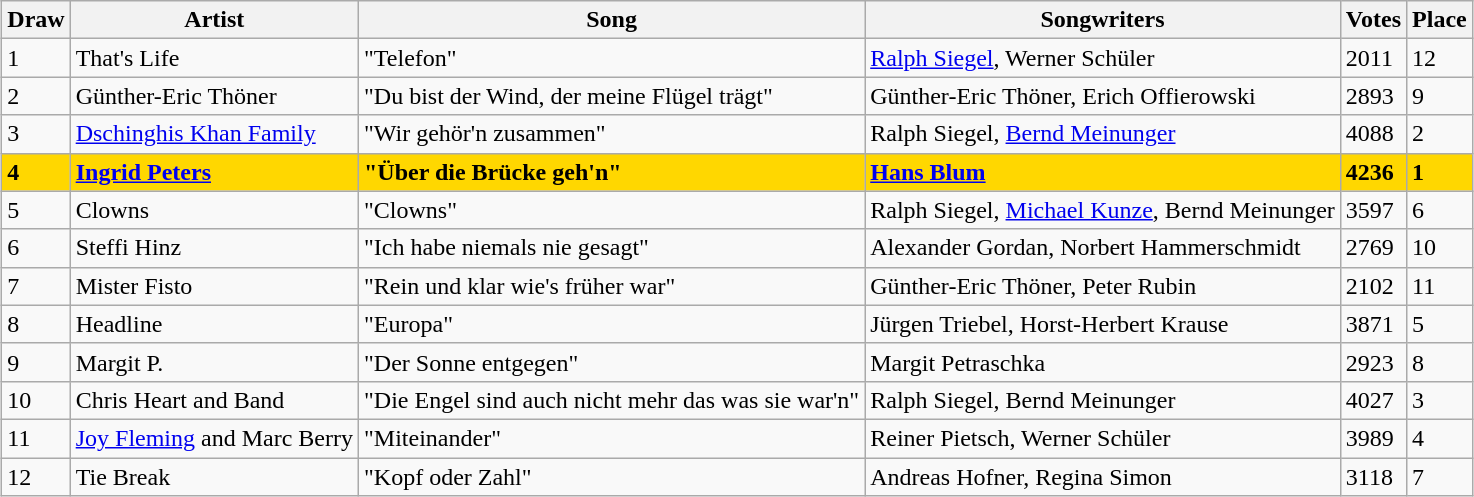<table class="sortable wikitable" style="margin: 1em auto 1em auto">
<tr>
<th>Draw</th>
<th>Artist</th>
<th>Song</th>
<th>Songwriters</th>
<th>Votes</th>
<th>Place</th>
</tr>
<tr>
<td>1</td>
<td>That's Life</td>
<td>"Telefon"</td>
<td><a href='#'>Ralph Siegel</a>, Werner Schüler</td>
<td>2011</td>
<td>12</td>
</tr>
<tr>
<td>2</td>
<td>Günther-Eric Thöner</td>
<td>"Du bist der Wind, der meine Flügel trägt"</td>
<td>Günther-Eric Thöner, Erich Offierowski</td>
<td>2893</td>
<td>9</td>
</tr>
<tr>
<td>3</td>
<td><a href='#'>Dschinghis Khan Family</a></td>
<td>"Wir gehör'n zusammen"</td>
<td>Ralph Siegel, <a href='#'>Bernd Meinunger</a></td>
<td>4088</td>
<td>2</td>
</tr>
<tr style="background:gold; font-weight:bold;">
<td>4</td>
<td><a href='#'>Ingrid Peters</a></td>
<td>"Über die Brücke geh'n"</td>
<td><a href='#'>Hans Blum</a></td>
<td>4236</td>
<td>1</td>
</tr>
<tr>
<td>5</td>
<td>Clowns</td>
<td>"Clowns"</td>
<td>Ralph Siegel, <a href='#'>Michael Kunze</a>, Bernd Meinunger</td>
<td>3597</td>
<td>6</td>
</tr>
<tr>
<td>6</td>
<td>Steffi Hinz</td>
<td>"Ich habe niemals nie gesagt"</td>
<td>Alexander Gordan, Norbert Hammerschmidt</td>
<td>2769</td>
<td>10</td>
</tr>
<tr>
<td>7</td>
<td>Mister Fisto</td>
<td>"Rein und klar wie's früher war"</td>
<td>Günther-Eric Thöner, Peter Rubin</td>
<td>2102</td>
<td>11</td>
</tr>
<tr>
<td>8</td>
<td>Headline</td>
<td>"Europa"</td>
<td>Jürgen Triebel, Horst-Herbert Krause</td>
<td>3871</td>
<td>5</td>
</tr>
<tr>
<td>9</td>
<td>Margit P.</td>
<td>"Der Sonne entgegen"</td>
<td>Margit Petraschka</td>
<td>2923</td>
<td>8</td>
</tr>
<tr>
<td>10</td>
<td>Chris Heart and Band</td>
<td>"Die Engel sind auch nicht mehr das was sie war'n"</td>
<td>Ralph Siegel, Bernd Meinunger</td>
<td>4027</td>
<td>3</td>
</tr>
<tr>
<td>11</td>
<td><a href='#'>Joy Fleming</a> and Marc Berry</td>
<td>"Miteinander"</td>
<td>Reiner Pietsch, Werner Schüler</td>
<td>3989</td>
<td>4</td>
</tr>
<tr>
<td>12</td>
<td>Tie Break</td>
<td>"Kopf oder Zahl"</td>
<td>Andreas Hofner, Regina Simon</td>
<td>3118</td>
<td>7</td>
</tr>
</table>
